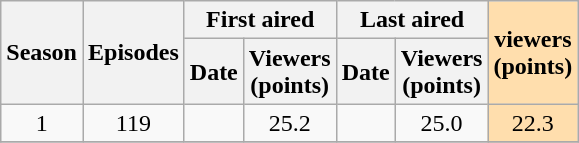<table class="wikitable" style="text-align: center">
<tr>
<th scope="col" rowspan="2">Season</th>
<th scope="col" rowspan="2" colspan="1">Episodes</th>
<th scope="col" colspan="2">First aired</th>
<th scope="col" colspan="2">Last aired</th>
<th style="background:#ffdead;" rowspan="2"> viewers <br> (points)</th>
</tr>
<tr>
<th scope="col">Date</th>
<th scope="col">Viewers<br>(points)</th>
<th scope="col">Date</th>
<th scope="col">Viewers<br>(points)</th>
</tr>
<tr>
<td>1</td>
<td>119</td>
<td></td>
<td>25.2</td>
<td></td>
<td>25.0</td>
<td style="background:#ffdead;">22.3</td>
</tr>
<tr>
</tr>
</table>
